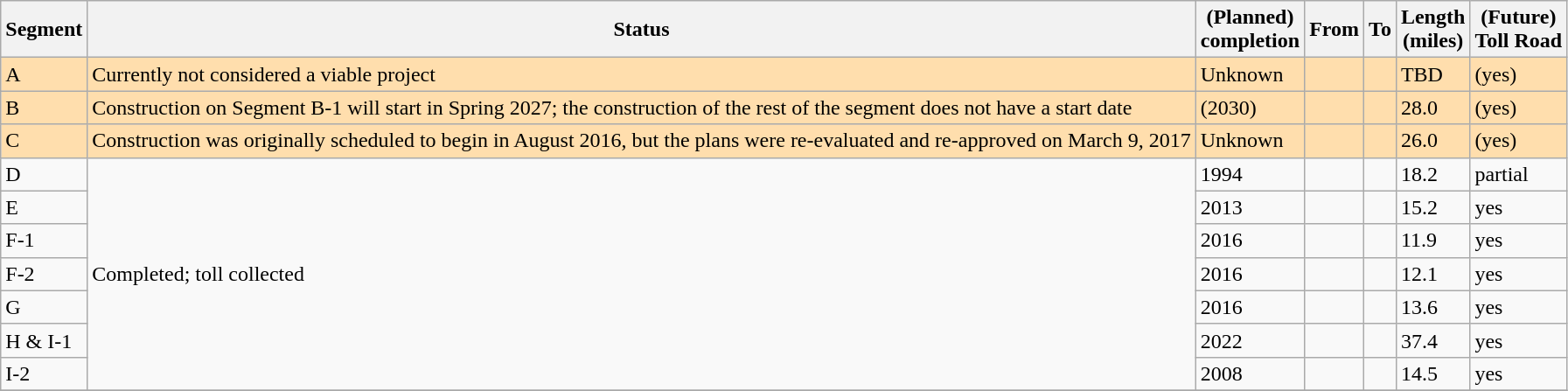<table class="wikitable" border="1">
<tr>
<th>Segment</th>
<th>Status</th>
<th>(Planned)<br>completion</th>
<th>From</th>
<th>To</th>
<th>Length<br>(miles)</th>
<th>(Future)<br>Toll Road</th>
</tr>
<tr style="background-color: #ffdead">
<td>A</td>
<td>Currently not considered a viable project</td>
<td>Unknown</td>
<td></td>
<td></td>
<td>TBD</td>
<td>(yes)</td>
</tr>
<tr style="background-color: #ffdead">
<td>B</td>
<td>Construction on Segment B-1 will start in Spring 2027; the construction of the rest of the segment does not have a start date</td>
<td>(2030)</td>
<td></td>
<td></td>
<td>28.0</td>
<td>(yes)</td>
</tr>
<tr style="background-color: #ffdead">
<td>C</td>
<td>Construction was originally scheduled to begin in August 2016, but the plans were re-evaluated and re-approved on March 9, 2017</td>
<td>Unknown</td>
<td></td>
<td></td>
<td>26.0</td>
<td>(yes)</td>
</tr>
<tr>
<td>D</td>
<td rowspan=7>Completed; toll collected</td>
<td>1994</td>
<td></td>
<td></td>
<td>18.2</td>
<td>partial</td>
</tr>
<tr>
<td>E</td>
<td>2013</td>
<td></td>
<td></td>
<td>15.2</td>
<td>yes</td>
</tr>
<tr>
<td>F-1</td>
<td>2016</td>
<td></td>
<td></td>
<td>11.9</td>
<td>yes</td>
</tr>
<tr>
<td>F-2</td>
<td>2016</td>
<td></td>
<td></td>
<td>12.1</td>
<td>yes</td>
</tr>
<tr>
<td>G</td>
<td>2016</td>
<td></td>
<td></td>
<td>13.6</td>
<td>yes</td>
</tr>
<tr>
<td>H & I-1</td>
<td>2022</td>
<td></td>
<td></td>
<td>37.4</td>
<td>yes</td>
</tr>
<tr>
<td>I-2</td>
<td>2008</td>
<td></td>
<td></td>
<td>14.5</td>
<td>yes</td>
</tr>
<tr>
</tr>
</table>
